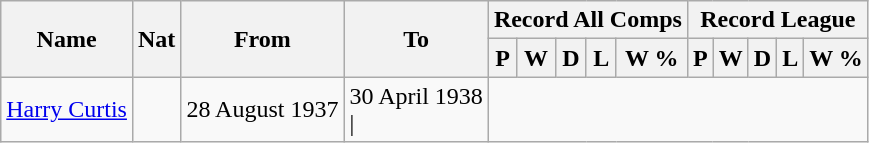<table class="wikitable" style="text-align: center">
<tr>
<th rowspan="2">Name</th>
<th rowspan="2">Nat</th>
<th rowspan="2">From</th>
<th rowspan="2">To</th>
<th colspan="5">Record All Comps</th>
<th colspan="5">Record League</th>
</tr>
<tr>
<th>P</th>
<th>W</th>
<th>D</th>
<th>L</th>
<th>W %</th>
<th>P</th>
<th>W</th>
<th>D</th>
<th>L</th>
<th>W %</th>
</tr>
<tr>
<td align=left><a href='#'>Harry Curtis</a></td>
<td></td>
<td align=left>28 August 1937</td>
<td align=left>30 April 1938<br>|</td>
</tr>
</table>
